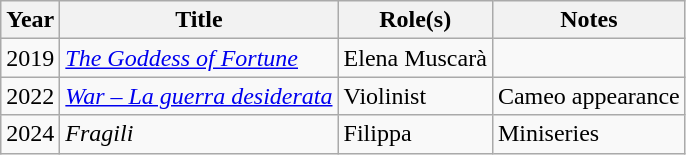<table class="wikitable plainrowheaders sortable">
<tr>
<th scope="col">Year</th>
<th scope="col">Title</th>
<th scope="col">Role(s)</th>
<th scope="col" class="unsortable">Notes</th>
</tr>
<tr>
<td>2019</td>
<td><em><a href='#'>The Goddess of Fortune</a></em></td>
<td>Elena Muscarà</td>
<td></td>
</tr>
<tr>
<td>2022</td>
<td><em><a href='#'>War – La guerra desiderata</a></em></td>
<td>Violinist</td>
<td>Cameo appearance</td>
</tr>
<tr>
<td>2024</td>
<td><em>Fragili</em></td>
<td>Filippa</td>
<td>Miniseries</td>
</tr>
</table>
